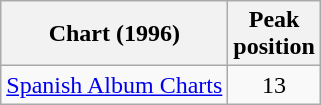<table class="wikitable sortable">
<tr>
<th>Chart (1996)</th>
<th>Peak<br>position</th>
</tr>
<tr>
<td><a href='#'>Spanish Album Charts</a></td>
<td align="center">13</td>
</tr>
</table>
